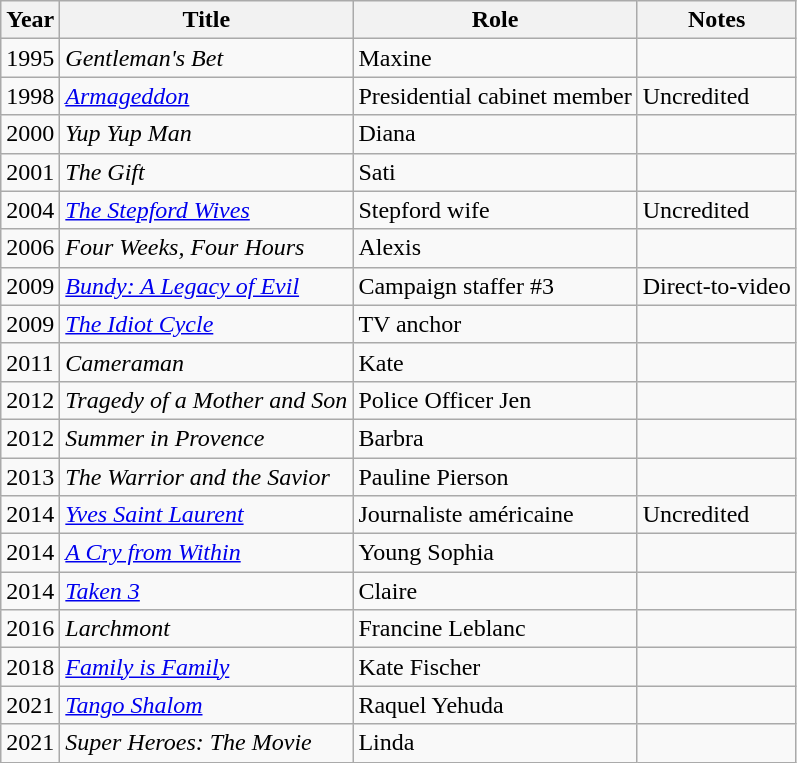<table class="wikitable sortable">
<tr>
<th>Year</th>
<th>Title</th>
<th>Role</th>
<th>Notes</th>
</tr>
<tr>
<td>1995</td>
<td><em>Gentleman's Bet</em></td>
<td>Maxine</td>
<td></td>
</tr>
<tr>
<td>1998</td>
<td><a href='#'><em>Armageddon</em></a></td>
<td>Presidential cabinet member</td>
<td>Uncredited</td>
</tr>
<tr>
<td>2000</td>
<td><em>Yup Yup Man</em></td>
<td>Diana</td>
<td></td>
</tr>
<tr>
<td>2001</td>
<td><em>The Gift</em></td>
<td>Sati</td>
<td></td>
</tr>
<tr>
<td>2004</td>
<td><a href='#'><em>The Stepford Wives</em></a></td>
<td>Stepford wife</td>
<td>Uncredited</td>
</tr>
<tr>
<td>2006</td>
<td><em>Four Weeks, Four Hours</em></td>
<td>Alexis</td>
<td></td>
</tr>
<tr>
<td>2009</td>
<td><em><a href='#'>Bundy: A Legacy of Evil</a></em></td>
<td>Campaign staffer #3</td>
<td>Direct-to-video</td>
</tr>
<tr>
<td>2009</td>
<td><em><a href='#'>The Idiot Cycle</a></em></td>
<td>TV anchor</td>
<td></td>
</tr>
<tr>
<td>2011</td>
<td><em>Cameraman</em></td>
<td>Kate</td>
<td></td>
</tr>
<tr>
<td>2012</td>
<td><em>Tragedy of a Mother and Son</em></td>
<td>Police Officer Jen</td>
<td></td>
</tr>
<tr>
<td>2012</td>
<td><em>Summer in Provence</em></td>
<td>Barbra</td>
<td></td>
</tr>
<tr>
<td>2013</td>
<td><em>The Warrior and the Savior</em></td>
<td>Pauline Pierson</td>
<td></td>
</tr>
<tr>
<td>2014</td>
<td><a href='#'><em>Yves Saint Laurent</em></a></td>
<td>Journaliste américaine</td>
<td>Uncredited</td>
</tr>
<tr>
<td>2014</td>
<td><em><a href='#'>A Cry from Within</a></em></td>
<td>Young Sophia</td>
<td></td>
</tr>
<tr>
<td>2014</td>
<td><em><a href='#'>Taken 3</a></em></td>
<td>Claire</td>
<td></td>
</tr>
<tr>
<td>2016</td>
<td><em>Larchmont</em></td>
<td>Francine Leblanc</td>
<td></td>
</tr>
<tr>
<td>2018</td>
<td><em><a href='#'>Family is Family</a></em></td>
<td>Kate Fischer</td>
<td></td>
</tr>
<tr>
<td>2021</td>
<td><em><a href='#'>Tango Shalom</a></em></td>
<td>Raquel Yehuda</td>
<td></td>
</tr>
<tr>
<td>2021</td>
<td><em>Super Heroes: The Movie</em></td>
<td>Linda</td>
<td></td>
</tr>
</table>
